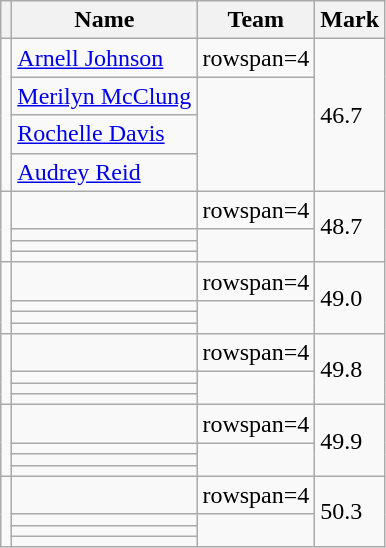<table class=wikitable>
<tr>
<th></th>
<th>Name</th>
<th>Team</th>
<th>Mark</th>
</tr>
<tr>
<td rowspan=4></td>
<td><a href='#'>Arnell Johnson</a></td>
<td>rowspan=4 </td>
<td rowspan=4>46.7</td>
</tr>
<tr>
<td><a href='#'>Merilyn McClung</a></td>
</tr>
<tr>
<td><a href='#'>Rochelle Davis</a></td>
</tr>
<tr>
<td><a href='#'>Audrey Reid</a></td>
</tr>
<tr>
<td rowspan=4></td>
<td></td>
<td>rowspan=4 </td>
<td rowspan=4>48.7</td>
</tr>
<tr>
<td></td>
</tr>
<tr>
<td></td>
</tr>
<tr>
<td></td>
</tr>
<tr>
<td rowspan=4></td>
<td></td>
<td>rowspan=4 </td>
<td rowspan=4>49.0</td>
</tr>
<tr>
<td></td>
</tr>
<tr>
<td></td>
</tr>
<tr>
<td></td>
</tr>
<tr>
<td rowspan=4></td>
<td></td>
<td>rowspan=4 </td>
<td rowspan=4>49.8</td>
</tr>
<tr>
<td></td>
</tr>
<tr>
<td></td>
</tr>
<tr>
<td></td>
</tr>
<tr>
<td rowspan=4></td>
<td></td>
<td>rowspan=4 </td>
<td rowspan=4>49.9</td>
</tr>
<tr>
<td></td>
</tr>
<tr>
<td></td>
</tr>
<tr>
<td></td>
</tr>
<tr>
<td rowspan=4></td>
<td></td>
<td>rowspan=4 </td>
<td rowspan=4>50.3</td>
</tr>
<tr>
<td></td>
</tr>
<tr>
<td></td>
</tr>
<tr>
<td></td>
</tr>
</table>
